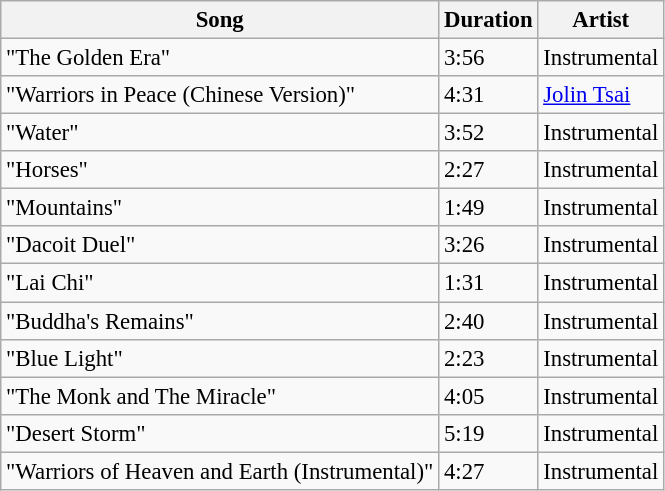<table class="wikitable tracklist" style="font-size:95%;">
<tr>
<th>Song</th>
<th>Duration</th>
<th>Artist</th>
</tr>
<tr>
<td>"The Golden Era"</td>
<td>3:56</td>
<td>Instrumental</td>
</tr>
<tr>
<td>"Warriors in Peace (Chinese Version)"</td>
<td>4:31</td>
<td><a href='#'>Jolin Tsai</a></td>
</tr>
<tr>
<td>"Water"</td>
<td>3:52</td>
<td>Instrumental</td>
</tr>
<tr>
<td>"Horses"</td>
<td>2:27</td>
<td>Instrumental</td>
</tr>
<tr>
<td>"Mountains"</td>
<td>1:49</td>
<td>Instrumental</td>
</tr>
<tr>
<td>"Dacoit Duel"</td>
<td>3:26</td>
<td>Instrumental</td>
</tr>
<tr>
<td>"Lai Chi"</td>
<td>1:31</td>
<td>Instrumental</td>
</tr>
<tr>
<td>"Buddha's Remains"</td>
<td>2:40</td>
<td>Instrumental</td>
</tr>
<tr>
<td>"Blue Light"</td>
<td>2:23</td>
<td>Instrumental</td>
</tr>
<tr>
<td>"The Monk and The Miracle"</td>
<td>4:05</td>
<td>Instrumental</td>
</tr>
<tr>
<td>"Desert Storm"</td>
<td>5:19</td>
<td>Instrumental</td>
</tr>
<tr>
<td>"Warriors of Heaven and Earth (Instrumental)"</td>
<td>4:27</td>
<td>Instrumental</td>
</tr>
</table>
